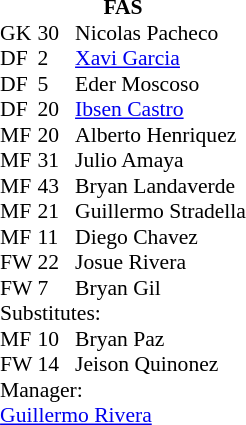<table style="font-size: 90%" cellspacing="0" cellpadding="0" align=center>
<tr>
<td colspan="5" style="padding-top: 0.6em; text-align:center"><strong>FAS<em></td>
</tr>
<tr>
<th width="25"></th>
<th width="25"></th>
</tr>
<tr>
<td>GK</td>
<td></strong>30<strong></td>
<td> Nicolas Pacheco</td>
</tr>
<tr>
<td>DF</td>
<td></strong>2<strong></td>
<td> <a href='#'>Xavi Garcia</a></td>
</tr>
<tr>
<td>DF</td>
<td></strong>5<strong></td>
<td> Eder Moscoso</td>
</tr>
<tr>
<td>DF</td>
<td></strong>20<strong></td>
<td> <a href='#'>Ibsen Castro</a></td>
</tr>
<tr>
<td>MF</td>
<td></strong>20<strong></td>
<td> Alberto Henriquez</td>
<td></td>
</tr>
<tr>
<td>MF</td>
<td></strong>31<strong></td>
<td> Julio Amaya</td>
</tr>
<tr>
<td>MF</td>
<td></strong>43<strong></td>
<td> Bryan Landaverde</td>
</tr>
<tr>
<td>MF</td>
<td></strong>21<strong></td>
<td> Guillermo Stradella</td>
<td></td>
</tr>
<tr>
<td>MF</td>
<td></strong>11<strong></td>
<td> Diego Chavez</td>
<td></td>
<td></td>
</tr>
<tr>
<td>FW</td>
<td></strong>22<strong></td>
<td> Josue Rivera</td>
<td> </td>
</tr>
<tr>
<td>FW</td>
<td></strong>7<strong></td>
<td> Bryan Gil</td>
</tr>
<tr>
<td colspan=5></strong>Substitutes:<strong></td>
</tr>
<tr>
<td>MF</td>
<td></strong>10<strong></td>
<td> Bryan Paz</td>
<td></td>
<td></td>
</tr>
<tr>
<td>FW</td>
<td></strong>14<strong></td>
<td> Jeison Quinonez</td>
<td></td>
<td></td>
</tr>
<tr>
<td colspan=5></strong>Manager:<strong></td>
</tr>
<tr>
<td colspan=5> <a href='#'>Guillermo Rivera</a></td>
</tr>
</table>
